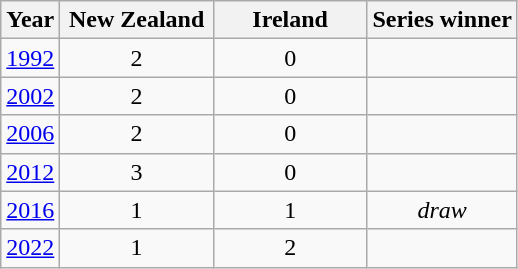<table class="wikitable">
<tr>
<th>Year</th>
<th width="95">New Zealand</th>
<th width="95">Ireland</th>
<th>Series winner</th>
</tr>
<tr>
<td align=center> <a href='#'>1992</a></td>
<td align=center>2</td>
<td align=center>0</td>
<td></td>
</tr>
<tr>
<td align=center> <a href='#'>2002</a></td>
<td align=center>2</td>
<td align=center>0</td>
<td></td>
</tr>
<tr>
<td align=center> <a href='#'>2006</a></td>
<td align=center>2</td>
<td align=center>0</td>
<td></td>
</tr>
<tr>
<td align=center> <a href='#'>2012</a></td>
<td align=center>3</td>
<td align=center>0</td>
<td></td>
</tr>
<tr>
<td align=center> <a href='#'>2016</a></td>
<td align=center>1</td>
<td align=center>1</td>
<td align=center><em>draw</em></td>
</tr>
<tr>
<td align=center> <a href='#'>2022</a></td>
<td align=center>1</td>
<td align=center>2</td>
<td></td>
</tr>
</table>
